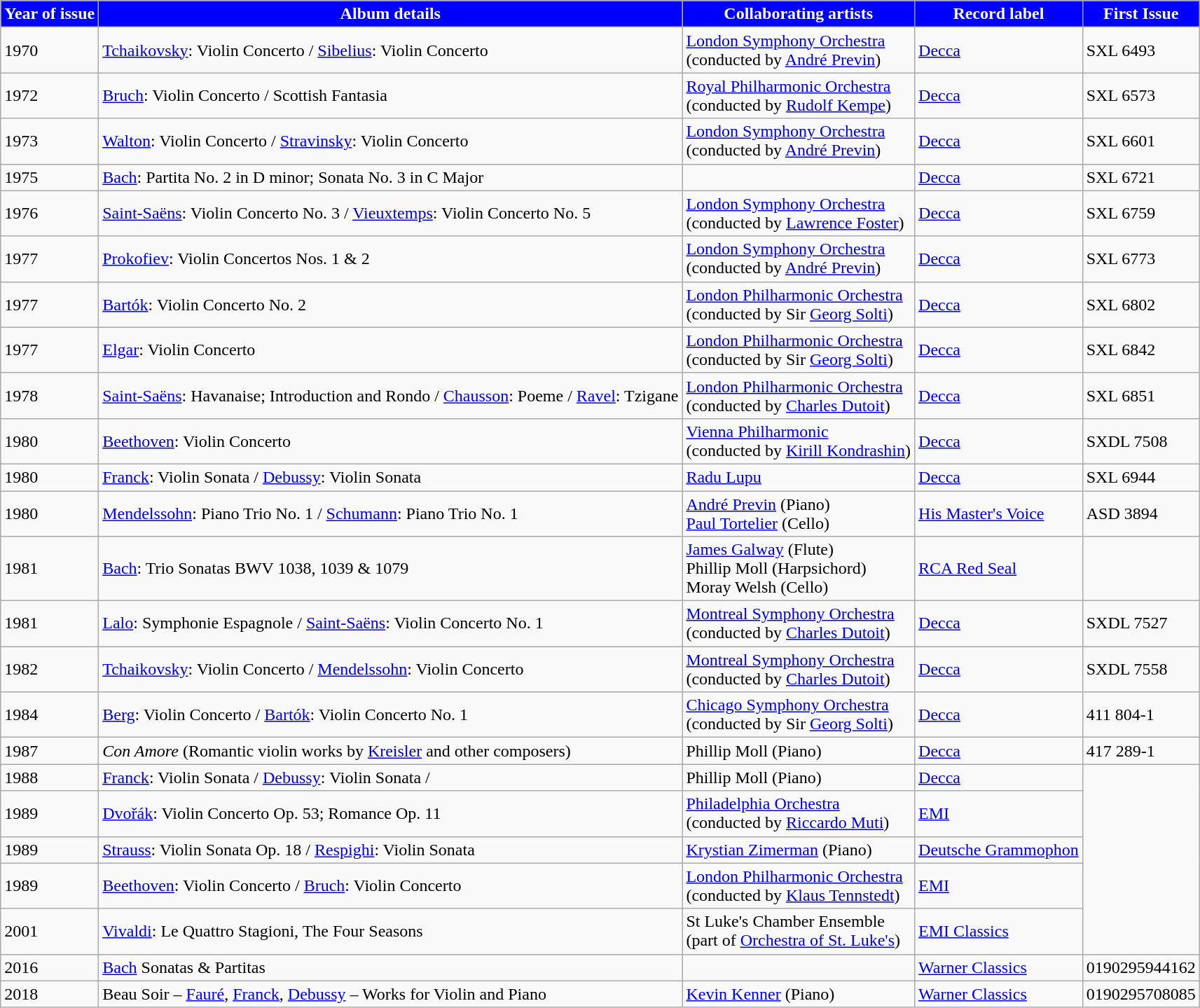<table class="sortable wikitable toccolours">
<tr>
<th style="background-color:blue;color: white">Year of issue</th>
<th style="background-color:blue;color: white">Album details</th>
<th style="background-color:blue;color: white">Collaborating artists</th>
<th style="background-color:blue;color: white">Record label</th>
<th style="background-color:blue;color: white">First Issue</th>
</tr>
<tr>
<td>1970</td>
<td><a href='#'>Tchaikovsky</a>: Violin Concerto / <a href='#'>Sibelius</a>: Violin Concerto</td>
<td><a href='#'>London Symphony Orchestra</a><br>(conducted by <a href='#'>André Previn</a>)</td>
<td><a href='#'>Decca</a></td>
<td>SXL 6493</td>
</tr>
<tr>
<td>1972</td>
<td><a href='#'>Bruch</a>: Violin Concerto / Scottish Fantasia</td>
<td><a href='#'>Royal Philharmonic Orchestra</a><br>(conducted by <a href='#'>Rudolf Kempe</a>)</td>
<td><a href='#'>Decca</a></td>
<td>SXL 6573</td>
</tr>
<tr>
<td>1973</td>
<td><a href='#'>Walton</a>: Violin Concerto / <a href='#'>Stravinsky</a>: Violin Concerto</td>
<td><a href='#'>London Symphony Orchestra</a><br>(conducted by <a href='#'>André Previn</a>)</td>
<td><a href='#'>Decca</a></td>
<td>SXL 6601</td>
</tr>
<tr>
<td>1975</td>
<td><a href='#'>Bach</a>: Partita No. 2 in D minor; Sonata No. 3 in C Major</td>
<td></td>
<td><a href='#'>Decca</a></td>
<td>SXL 6721</td>
</tr>
<tr>
<td>1976</td>
<td><a href='#'>Saint-Saëns</a>: Violin Concerto No. 3 / <a href='#'>Vieuxtemps</a>: Violin Concerto No. 5</td>
<td><a href='#'>London Symphony Orchestra</a><br>(conducted by <a href='#'>Lawrence Foster</a>)</td>
<td><a href='#'>Decca</a></td>
<td>SXL 6759</td>
</tr>
<tr>
<td>1977</td>
<td><a href='#'>Prokofiev</a>: Violin Concertos Nos. 1 & 2</td>
<td><a href='#'>London Symphony Orchestra</a><br>(conducted by <a href='#'>André Previn</a>)</td>
<td><a href='#'>Decca</a></td>
<td>SXL 6773</td>
</tr>
<tr>
<td>1977</td>
<td><a href='#'>Bartók</a>: Violin Concerto No. 2</td>
<td><a href='#'>London Philharmonic Orchestra</a><br>(conducted by Sir <a href='#'>Georg Solti</a>)</td>
<td><a href='#'>Decca</a></td>
<td>SXL 6802</td>
</tr>
<tr>
<td>1977</td>
<td><a href='#'>Elgar</a>: Violin Concerto</td>
<td><a href='#'>London Philharmonic Orchestra</a><br>(conducted by Sir <a href='#'>Georg Solti</a>)</td>
<td><a href='#'>Decca</a></td>
<td>SXL 6842</td>
</tr>
<tr>
<td>1978</td>
<td><a href='#'>Saint-Saëns</a>: Havanaise; Introduction and Rondo / <a href='#'>Chausson</a>: Poeme / <a href='#'>Ravel</a>: Tzigane</td>
<td><a href='#'>London Philharmonic Orchestra</a><br>(conducted by <a href='#'>Charles Dutoit</a>)</td>
<td><a href='#'>Decca</a></td>
<td>SXL 6851</td>
</tr>
<tr>
<td>1980</td>
<td><a href='#'>Beethoven</a>: Violin Concerto</td>
<td><a href='#'>Vienna Philharmonic</a><br>(conducted by <a href='#'>Kirill Kondrashin</a>)</td>
<td><a href='#'>Decca</a></td>
<td>SXDL 7508</td>
</tr>
<tr>
<td>1980</td>
<td><a href='#'>Franck</a>: Violin Sonata / <a href='#'>Debussy</a>: Violin Sonata</td>
<td><a href='#'>Radu Lupu</a></td>
<td><a href='#'>Decca</a></td>
<td>SXL 6944</td>
</tr>
<tr>
<td>1980</td>
<td><a href='#'>Mendelssohn</a>: Piano Trio No. 1 / <a href='#'>Schumann</a>: Piano Trio No. 1</td>
<td><a href='#'>André Previn</a> (Piano)<br> <a href='#'>Paul Tortelier</a> (Cello)</td>
<td><a href='#'>His Master's Voice</a></td>
<td>ASD 3894</td>
</tr>
<tr>
<td>1981</td>
<td><a href='#'>Bach</a>: Trio Sonatas BWV 1038, 1039 & 1079</td>
<td><a href='#'>James Galway</a> (Flute)<br> Phillip Moll (Harpsichord)<br>Moray Welsh (Cello)</td>
<td><a href='#'>RCA Red Seal</a></td>
</tr>
<tr>
<td>1981</td>
<td><a href='#'>Lalo</a>: Symphonie Espagnole / <a href='#'>Saint-Saëns</a>: Violin Concerto No. 1</td>
<td><a href='#'>Montreal Symphony Orchestra</a><br>(conducted by <a href='#'>Charles Dutoit</a>)</td>
<td><a href='#'>Decca</a></td>
<td>SXDL 7527</td>
</tr>
<tr>
<td>1982</td>
<td><a href='#'>Tchaikovsky</a>: Violin Concerto / <a href='#'>Mendelssohn</a>: Violin Concerto</td>
<td><a href='#'>Montreal Symphony Orchestra</a><br>(conducted by <a href='#'>Charles Dutoit</a>)</td>
<td><a href='#'>Decca</a></td>
<td>SXDL 7558</td>
</tr>
<tr>
<td>1984</td>
<td><a href='#'>Berg</a>: Violin Concerto / <a href='#'>Bartók</a>: Violin Concerto No. 1</td>
<td><a href='#'>Chicago Symphony Orchestra</a><br>(conducted by Sir <a href='#'>Georg Solti</a>)</td>
<td><a href='#'>Decca</a></td>
<td>411 804-1</td>
</tr>
<tr>
<td>1987</td>
<td><em>Con Amore</em> (Romantic violin works by <a href='#'>Kreisler</a> and other composers)</td>
<td>Phillip Moll (Piano)</td>
<td><a href='#'>Decca</a></td>
<td>417 289-1</td>
</tr>
<tr>
<td>1988</td>
<td><a href='#'>Franck</a>: Violin Sonata / <a href='#'>Debussy</a>: Violin Sonata /</td>
<td>Phillip Moll (Piano)</td>
<td><a href='#'>Decca</a></td>
</tr>
<tr>
<td>1989</td>
<td><a href='#'>Dvořák</a>: Violin Concerto Op. 53; Romance Op. 11</td>
<td><a href='#'>Philadelphia Orchestra</a><br>(conducted by <a href='#'>Riccardo Muti</a>)</td>
<td><a href='#'>EMI</a></td>
</tr>
<tr>
<td>1989</td>
<td><a href='#'>Strauss</a>: Violin Sonata Op. 18 / <a href='#'>Respighi</a>: Violin Sonata</td>
<td><a href='#'>Krystian Zimerman</a> (Piano)</td>
<td><a href='#'>Deutsche Grammophon</a></td>
</tr>
<tr>
<td>1989</td>
<td><a href='#'>Beethoven</a>: Violin Concerto / <a href='#'>Bruch</a>: Violin Concerto</td>
<td><a href='#'>London Philharmonic Orchestra</a><br>(conducted by <a href='#'>Klaus Tennstedt</a>)</td>
<td><a href='#'>EMI</a></td>
</tr>
<tr>
<td>2001</td>
<td><a href='#'>Vivaldi</a>: Le Quattro Stagioni, The Four Seasons</td>
<td>St Luke's Chamber Ensemble<br>(part of <a href='#'>Orchestra of St. Luke's</a>)</td>
<td><a href='#'>EMI Classics</a></td>
</tr>
<tr>
<td>2016</td>
<td><a href='#'>Bach</a> Sonatas & Partitas</td>
<td></td>
<td><a href='#'>Warner Classics</a></td>
<td>0190295944162</td>
</tr>
<tr>
<td>2018</td>
<td>Beau Soir – <a href='#'>Fauré</a>, <a href='#'>Franck</a>, <a href='#'>Debussy</a> – Works for Violin and Piano</td>
<td><a href='#'>Kevin Kenner</a> (Piano)</td>
<td><a href='#'>Warner Classics</a></td>
<td>0190295708085</td>
</tr>
</table>
